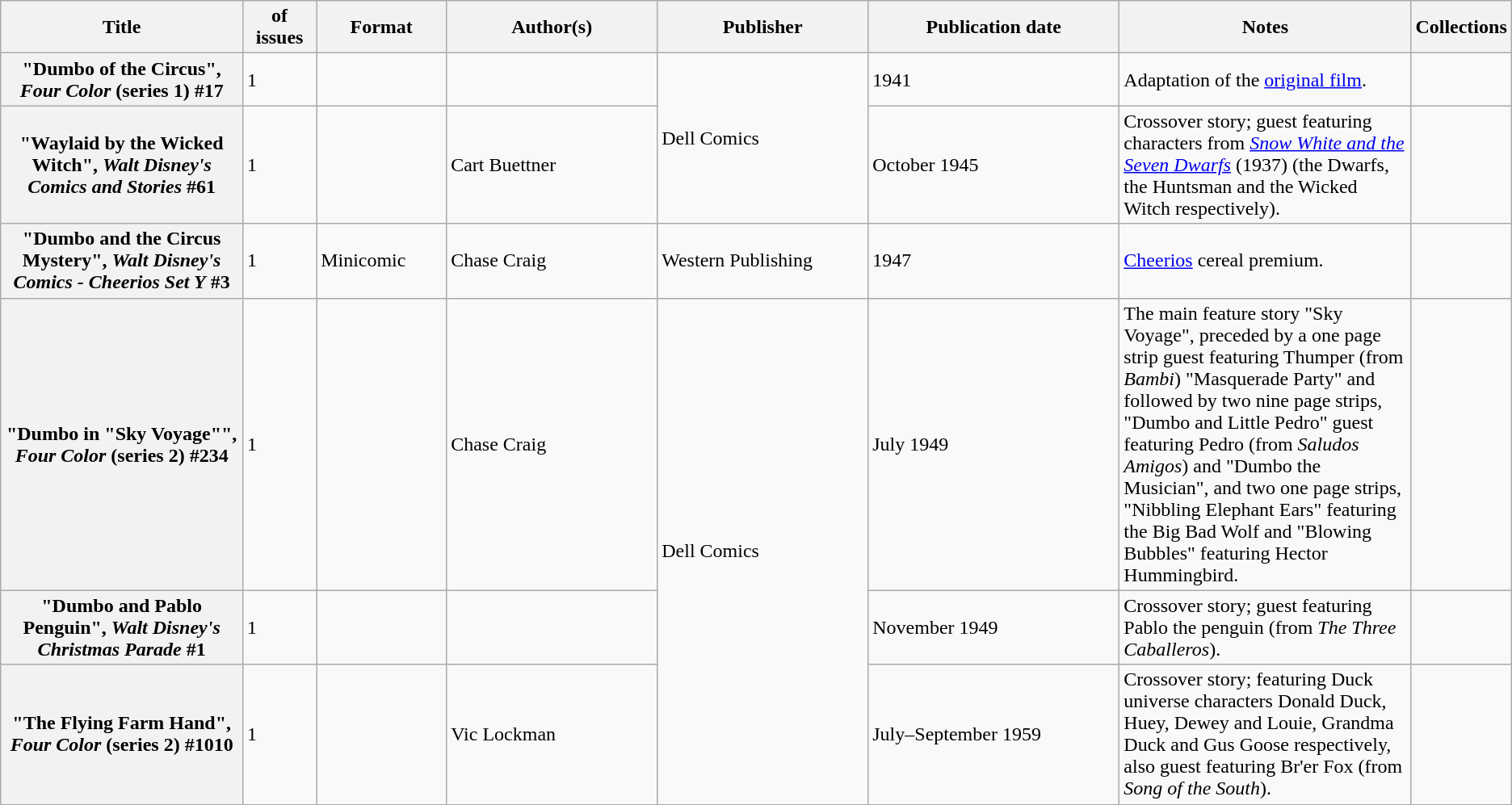<table class="wikitable">
<tr>
<th>Title</th>
<th style="width:40pt"> of issues</th>
<th style="width:75pt">Format</th>
<th style="width:125pt">Author(s)</th>
<th style="width:125pt">Publisher</th>
<th style="width:150pt">Publication date</th>
<th style="width:175pt">Notes</th>
<th>Collections</th>
</tr>
<tr>
<th>"Dumbo of the Circus", <em>Four Color</em> (series 1) #17</th>
<td>1</td>
<td></td>
<td></td>
<td rowspan="2">Dell Comics</td>
<td>1941</td>
<td>Adaptation of the <a href='#'>original film</a>.</td>
<td></td>
</tr>
<tr>
<th>"Waylaid by the Wicked Witch", <em>Walt Disney's Comics and Stories</em> #61</th>
<td>1</td>
<td></td>
<td>Cart Buettner</td>
<td>October 1945</td>
<td>Crossover story; guest featuring characters from <em><a href='#'>Snow White and the Seven Dwarfs</a></em> (1937) (the Dwarfs, the Huntsman and the Wicked Witch respectively).</td>
<td></td>
</tr>
<tr>
<th>"Dumbo and the Circus Mystery", <em>Walt Disney's Comics - Cheerios Set Y</em> #3</th>
<td>1</td>
<td>Minicomic</td>
<td>Chase Craig</td>
<td>Western Publishing</td>
<td>1947</td>
<td><a href='#'>Cheerios</a> cereal premium.</td>
<td></td>
</tr>
<tr>
<th>"Dumbo in	"Sky Voyage"", <em>Four Color</em> (series 2) #234</th>
<td>1</td>
<td></td>
<td>Chase Craig</td>
<td rowspan="3">Dell Comics</td>
<td>July 1949</td>
<td>The main feature story "Sky Voyage", preceded by a one page strip guest featuring Thumper (from <em>Bambi</em>) "Masquerade Party" and followed by two nine page strips, "Dumbo and Little Pedro" guest featuring Pedro (from <em>Saludos Amigos</em>) and "Dumbo the Musician", and two one page strips, "Nibbling Elephant Ears" featuring the Big Bad Wolf and "Blowing Bubbles" featuring Hector Hummingbird.</td>
<td></td>
</tr>
<tr>
<th>"Dumbo and Pablo Penguin", <em>Walt Disney's Christmas Parade</em> #1</th>
<td>1</td>
<td></td>
<td></td>
<td>November 1949</td>
<td>Crossover story; guest featuring Pablo the penguin (from <em>The Three Caballeros</em>).</td>
<td></td>
</tr>
<tr>
<th>"The Flying Farm Hand", <em>Four Color</em> (series 2) #1010</th>
<td>1</td>
<td></td>
<td>Vic Lockman</td>
<td>July–September 1959</td>
<td>Crossover story; featuring Duck universe characters Donald Duck, Huey, Dewey and Louie, Grandma Duck and Gus Goose respectively, also guest featuring Br'er Fox (from <em>Song of the South</em>).</td>
<td></td>
</tr>
</table>
